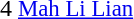<table cellspacing=0 cellpadding=0>
<tr>
<td><div>4 </div></td>
<td style="font-size: 95%"> <a href='#'>Mah Li Lian</a></td>
</tr>
</table>
